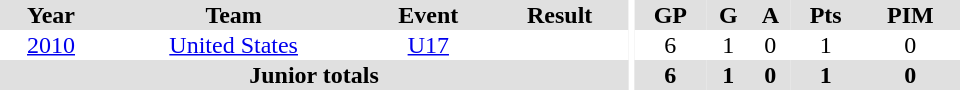<table border="0" cellpadding="1" cellspacing="0" ID="Table3" style="text-align:center; width:40em">
<tr ALIGN="center" bgcolor="#e0e0e0">
<th>Year</th>
<th>Team</th>
<th>Event</th>
<th>Result</th>
<th rowspan="99" bgcolor="#ffffff"></th>
<th>GP</th>
<th>G</th>
<th>A</th>
<th>Pts</th>
<th>PIM</th>
</tr>
<tr>
<td><a href='#'>2010</a></td>
<td><a href='#'>United States</a></td>
<td><a href='#'>U17</a></td>
<td></td>
<td>6</td>
<td>1</td>
<td>0</td>
<td>1</td>
<td>0</td>
</tr>
<tr bgcolor="#e0e0e0">
<th colspan="4">Junior totals</th>
<th>6</th>
<th>1</th>
<th>0</th>
<th>1</th>
<th>0</th>
</tr>
</table>
